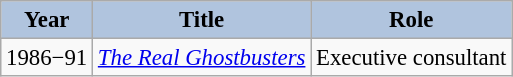<table class="wikitable" style="font-size:95%;">
<tr>
<th style="background:#B0C4DE;">Year</th>
<th style="background:#B0C4DE;">Title</th>
<th style="background:#B0C4DE;">Role</th>
</tr>
<tr>
<td>1986−91</td>
<td><em><a href='#'>The Real Ghostbusters</a></em></td>
<td>Executive consultant</td>
</tr>
</table>
